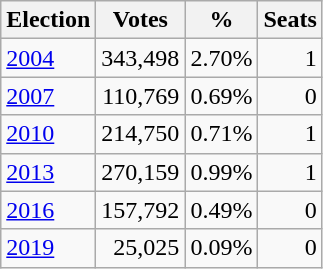<table class=wikitable style="text-align:right">
<tr>
<th>Election</th>
<th>Votes</th>
<th>%</th>
<th>Seats</th>
</tr>
<tr>
<td align=left><a href='#'>2004</a></td>
<td>343,498</td>
<td>2.70%</td>
<td>1</td>
</tr>
<tr>
<td align=left><a href='#'>2007</a></td>
<td>110,769</td>
<td>0.69%</td>
<td>0</td>
</tr>
<tr>
<td align=left><a href='#'>2010</a></td>
<td>214,750</td>
<td>0.71%</td>
<td>1</td>
</tr>
<tr>
<td align=left><a href='#'>2013</a></td>
<td>270,159</td>
<td>0.99%</td>
<td>1</td>
</tr>
<tr>
<td align=left><a href='#'>2016</a></td>
<td>157,792</td>
<td>0.49%</td>
<td>0</td>
</tr>
<tr>
<td align=left><a href='#'>2019</a></td>
<td>25,025</td>
<td>0.09%</td>
<td>0</td>
</tr>
</table>
